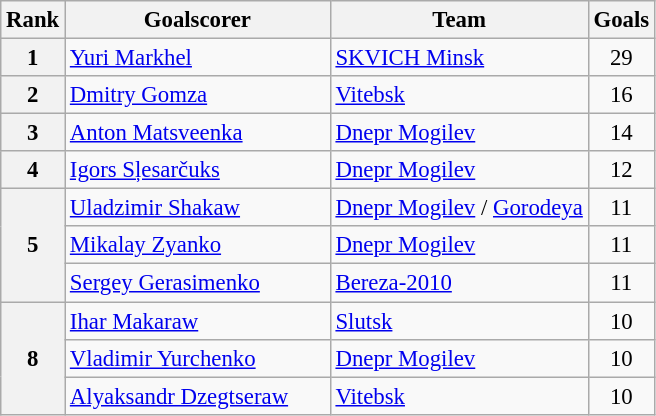<table class="wikitable" style="font-size: 95%;">
<tr>
<th>Rank</th>
<th width=170>Goalscorer</th>
<th>Team</th>
<th>Goals</th>
</tr>
<tr>
<th align="center">1</th>
<td> <a href='#'>Yuri Markhel</a></td>
<td><a href='#'>SKVICH Minsk</a></td>
<td align="center">29</td>
</tr>
<tr>
<th align="center">2</th>
<td> <a href='#'>Dmitry Gomza</a></td>
<td><a href='#'>Vitebsk</a></td>
<td align="center">16</td>
</tr>
<tr>
<th align="center">3</th>
<td> <a href='#'>Anton Matsveenka</a></td>
<td><a href='#'>Dnepr Mogilev</a></td>
<td align="center">14</td>
</tr>
<tr>
<th align="center">4</th>
<td> <a href='#'>Igors Sļesarčuks</a></td>
<td><a href='#'>Dnepr Mogilev</a></td>
<td align="center">12</td>
</tr>
<tr>
<th align="center" rowspan="3">5</th>
<td> <a href='#'>Uladzimir Shakaw</a></td>
<td><a href='#'>Dnepr Mogilev</a> / <a href='#'>Gorodeya</a></td>
<td align="center">11</td>
</tr>
<tr>
<td> <a href='#'>Mikalay Zyanko</a></td>
<td><a href='#'>Dnepr Mogilev</a></td>
<td align="center">11</td>
</tr>
<tr>
<td> <a href='#'>Sergey Gerasimenko</a></td>
<td><a href='#'>Bereza-2010</a></td>
<td align="center">11</td>
</tr>
<tr>
<th align="center" rowspan="3">8</th>
<td> <a href='#'>Ihar Makaraw</a></td>
<td><a href='#'>Slutsk</a></td>
<td align="center">10</td>
</tr>
<tr>
<td> <a href='#'>Vladimir Yurchenko</a></td>
<td><a href='#'>Dnepr Mogilev</a></td>
<td align="center">10</td>
</tr>
<tr>
<td> <a href='#'>Alyaksandr Dzegtseraw</a></td>
<td><a href='#'>Vitebsk</a></td>
<td align="center">10</td>
</tr>
</table>
